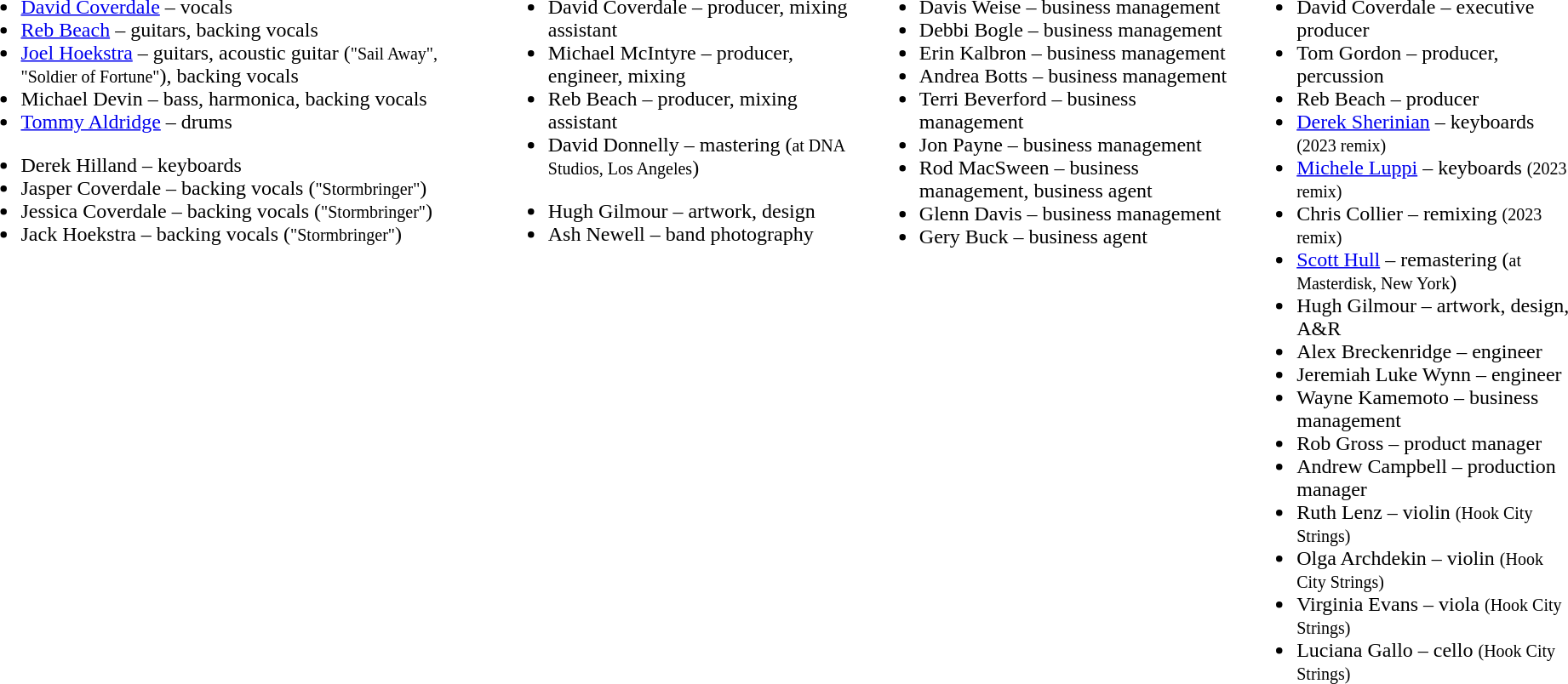<table>
<tr>
<td valign=top><br><ul><li><a href='#'>David Coverdale</a> – vocals</li><li><a href='#'>Reb Beach</a> – guitars, backing vocals</li><li><a href='#'>Joel Hoekstra</a> – guitars, acoustic guitar (<small>"Sail Away", "Soldier of Fortune"</small>), backing vocals</li><li>Michael Devin – bass, harmonica, backing vocals</li><li><a href='#'>Tommy Aldridge</a> – drums</li></ul><ul><li>Derek Hilland – keyboards</li><li>Jasper Coverdale – backing vocals (<small>"Stormbringer"</small>)</li><li>Jessica Coverdale – backing vocals (<small>"Stormbringer"</small>)</li><li>Jack Hoekstra – backing vocals (<small>"Stormbringer"</small>)</li></ul></td>
<td valign=top><br><ul><li>David Coverdale – producer, mixing assistant</li><li>Michael McIntyre – producer, engineer, mixing</li><li>Reb Beach – producer, mixing assistant</li><li>David Donnelly – mastering (<small>at DNA Studios, Los Angeles</small>)</li></ul><ul><li>Hugh Gilmour – artwork, design</li><li>Ash Newell – band photography</li></ul></td>
<td valign=top><br><ul><li>Davis Weise – business management</li><li>Debbi Bogle – business management</li><li>Erin Kalbron – business management</li><li>Andrea Botts – business management</li><li>Terri Beverford – business management</li><li>Jon Payne – business management</li><li>Rod MacSween – business management, business agent</li><li>Glenn Davis – business management</li><li>Gery Buck – business agent</li></ul></td>
<td valign=top><br><ul><li>David Coverdale – executive producer</li><li>Tom Gordon – producer, percussion</li><li>Reb Beach – producer</li><li><a href='#'>Derek Sherinian</a> – keyboards <small>(2023 remix)</small></li><li><a href='#'>Michele Luppi</a> – keyboards <small>(2023 remix)</small></li><li>Chris Collier – remixing <small>(2023 remix)</small></li><li><a href='#'>Scott Hull</a> – remastering (<small>at Masterdisk, New York</small>)</li><li>Hugh Gilmour – artwork, design, A&R</li><li>Alex Breckenridge – engineer</li><li>Jeremiah Luke Wynn – engineer</li><li>Wayne Kamemoto – business management</li><li>Rob Gross – product manager</li><li>Andrew Campbell – production manager</li><li>Ruth Lenz – violin <small>(Hook City Strings)</small></li><li>Olga Archdekin – violin <small>(Hook City Strings)</small></li><li>Virginia Evans – viola <small>(Hook City Strings)</small></li><li>Luciana Gallo – cello <small>(Hook City Strings)</small></li></ul></td>
</tr>
</table>
